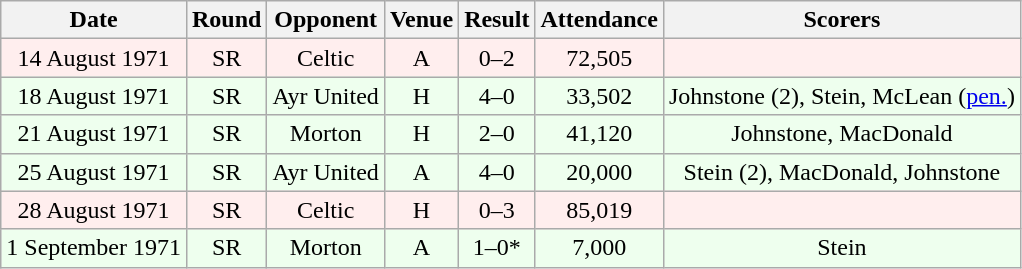<table class="wikitable sortable" style="font-size:100%; text-align:center">
<tr>
<th>Date</th>
<th>Round</th>
<th>Opponent</th>
<th>Venue</th>
<th>Result</th>
<th>Attendance</th>
<th>Scorers</th>
</tr>
<tr bgcolor = "#FFEEEE">
<td>14 August 1971</td>
<td>SR</td>
<td>Celtic</td>
<td>A</td>
<td>0–2</td>
<td>72,505</td>
<td></td>
</tr>
<tr bgcolor = "#EEFFEE">
<td>18 August 1971</td>
<td>SR</td>
<td>Ayr United</td>
<td>H</td>
<td>4–0</td>
<td>33,502</td>
<td>Johnstone (2), Stein, McLean (<a href='#'>pen.</a>)</td>
</tr>
<tr bgcolor = "#EEFFEE">
<td>21 August 1971</td>
<td>SR</td>
<td>Morton</td>
<td>H</td>
<td>2–0</td>
<td>41,120</td>
<td>Johnstone, MacDonald</td>
</tr>
<tr bgcolor = "#EEFFEE">
<td>25 August 1971</td>
<td>SR</td>
<td>Ayr United</td>
<td>A</td>
<td>4–0</td>
<td>20,000</td>
<td>Stein (2), MacDonald, Johnstone</td>
</tr>
<tr bgcolor = "#FFEEEE">
<td>28 August 1971</td>
<td>SR</td>
<td>Celtic</td>
<td>H</td>
<td>0–3</td>
<td>85,019</td>
<td></td>
</tr>
<tr bgcolor = "#EEFFEE">
<td>1 September 1971</td>
<td>SR</td>
<td>Morton</td>
<td>A</td>
<td>1–0*</td>
<td>7,000</td>
<td>Stein</td>
</tr>
</table>
